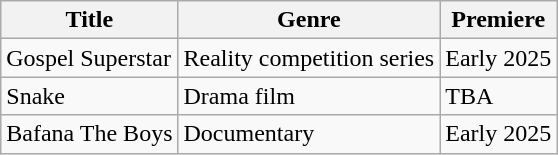<table class="wikitable">
<tr>
<th>Title</th>
<th>Genre</th>
<th>Premiere</th>
</tr>
<tr>
<td>Gospel Superstar</td>
<td>Reality competition series</td>
<td>Early 2025</td>
</tr>
<tr>
<td>Snake</td>
<td>Drama film</td>
<td>TBA</td>
</tr>
<tr>
<td>Bafana The Boys</td>
<td>Documentary</td>
<td>Early 2025</td>
</tr>
</table>
